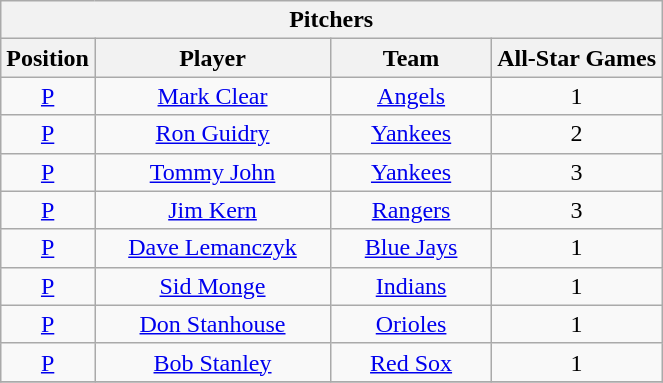<table class="wikitable" style="font-size: 100%; text-align:center;">
<tr>
<th colspan="4">Pitchers</th>
</tr>
<tr>
<th>Position</th>
<th width="150">Player</th>
<th width="100">Team</th>
<th>All-Star Games</th>
</tr>
<tr>
<td><a href='#'>P</a></td>
<td><a href='#'>Mark Clear</a></td>
<td><a href='#'>Angels</a></td>
<td>1</td>
</tr>
<tr>
<td><a href='#'>P</a></td>
<td><a href='#'>Ron Guidry</a></td>
<td><a href='#'>Yankees</a></td>
<td>2</td>
</tr>
<tr>
<td><a href='#'>P</a></td>
<td><a href='#'>Tommy John</a></td>
<td><a href='#'>Yankees</a></td>
<td>3</td>
</tr>
<tr>
<td><a href='#'>P</a></td>
<td><a href='#'>Jim Kern</a></td>
<td><a href='#'>Rangers</a></td>
<td>3</td>
</tr>
<tr>
<td><a href='#'>P</a></td>
<td><a href='#'>Dave Lemanczyk</a></td>
<td><a href='#'>Blue Jays</a></td>
<td>1</td>
</tr>
<tr>
<td><a href='#'>P</a></td>
<td><a href='#'>Sid Monge</a></td>
<td><a href='#'>Indians</a></td>
<td>1</td>
</tr>
<tr>
<td><a href='#'>P</a></td>
<td><a href='#'>Don Stanhouse</a></td>
<td><a href='#'>Orioles</a></td>
<td>1</td>
</tr>
<tr>
<td><a href='#'>P</a></td>
<td><a href='#'>Bob Stanley</a></td>
<td><a href='#'>Red Sox</a></td>
<td>1</td>
</tr>
<tr>
</tr>
</table>
